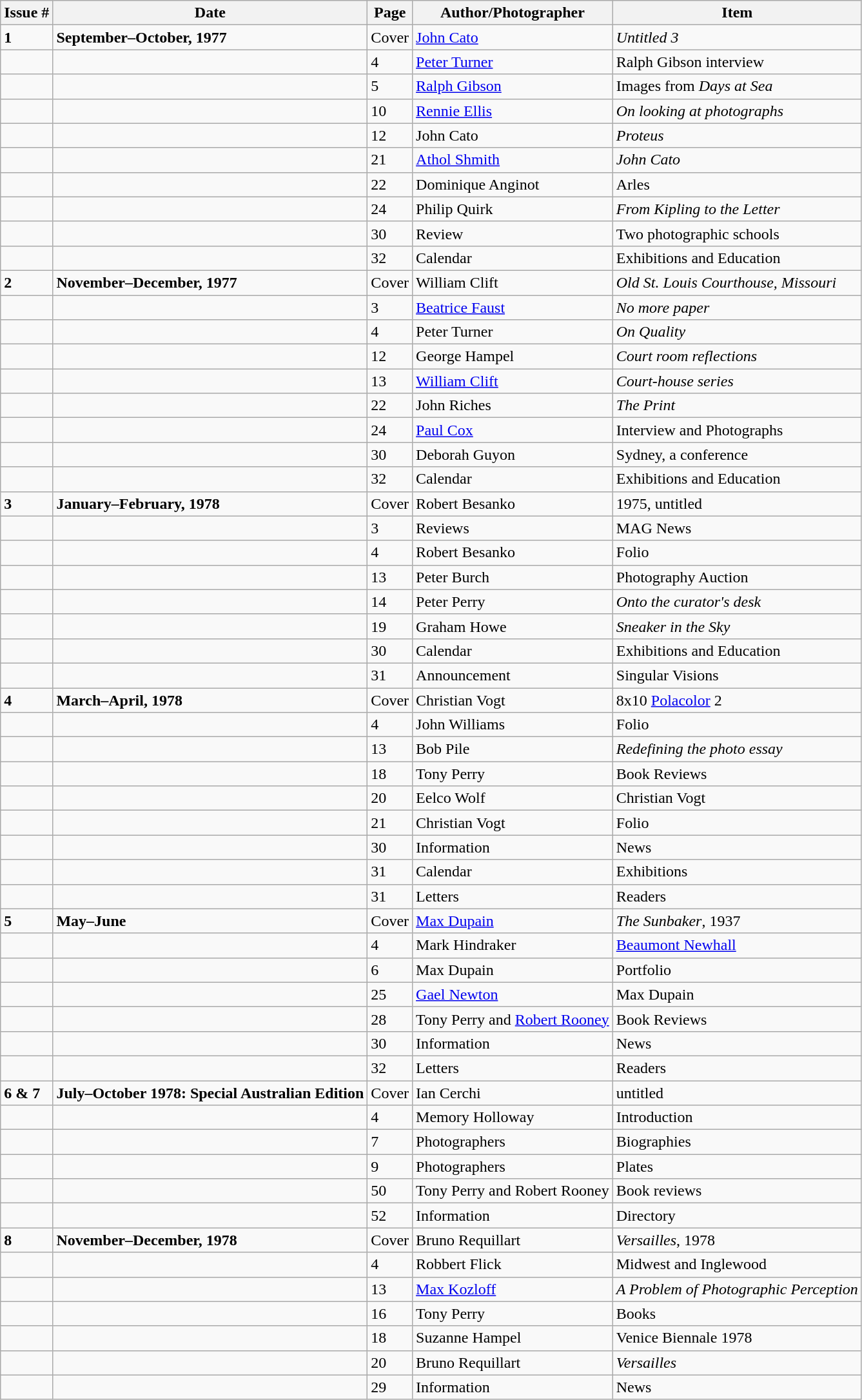<table class="wikitable">
<tr>
<th>Issue #</th>
<th>Date</th>
<th>Page</th>
<th>Author/Photographer</th>
<th>Item</th>
</tr>
<tr>
<td><strong>1</strong></td>
<td><strong>September–October, 1977</strong></td>
<td>Cover</td>
<td><a href='#'>John Cato</a></td>
<td><em>Untitled 3</em></td>
</tr>
<tr>
<td></td>
<td></td>
<td>4</td>
<td><a href='#'>Peter Turner</a></td>
<td>Ralph Gibson interview</td>
</tr>
<tr>
<td></td>
<td></td>
<td>5</td>
<td><a href='#'>Ralph Gibson</a></td>
<td>Images from <em>Days at Sea</em></td>
</tr>
<tr>
<td></td>
<td></td>
<td>10</td>
<td><a href='#'>Rennie Ellis</a></td>
<td><em>On looking at photographs</em></td>
</tr>
<tr>
<td></td>
<td></td>
<td>12</td>
<td>John Cato</td>
<td><em>Proteus</em></td>
</tr>
<tr>
<td></td>
<td></td>
<td>21</td>
<td><a href='#'>Athol Shmith</a></td>
<td><em>John Cato</em></td>
</tr>
<tr>
<td></td>
<td></td>
<td>22</td>
<td>Dominique Anginot</td>
<td>Arles</td>
</tr>
<tr>
<td></td>
<td></td>
<td>24</td>
<td>Philip Quirk</td>
<td><em>From Kipling to the Letter</em></td>
</tr>
<tr>
<td></td>
<td></td>
<td>30</td>
<td>Review</td>
<td>Two photographic schools</td>
</tr>
<tr>
<td></td>
<td></td>
<td>32</td>
<td>Calendar</td>
<td>Exhibitions and Education</td>
</tr>
<tr>
<td><strong>2</strong></td>
<td><strong>November–December, 1977</strong></td>
<td>Cover</td>
<td>William Clift</td>
<td><em>Old St. Louis Courthouse, Missouri</em></td>
</tr>
<tr>
<td></td>
<td></td>
<td>3</td>
<td><a href='#'>Beatrice Faust</a></td>
<td><em>No more paper</em></td>
</tr>
<tr>
<td></td>
<td></td>
<td>4</td>
<td>Peter Turner</td>
<td><em>On Quality</em></td>
</tr>
<tr>
<td></td>
<td></td>
<td>12</td>
<td>George Hampel</td>
<td><em>Court room reflections</em></td>
</tr>
<tr>
<td></td>
<td></td>
<td>13</td>
<td><a href='#'>William Clift</a></td>
<td><em>Court-house series</em></td>
</tr>
<tr>
<td></td>
<td></td>
<td>22</td>
<td>John Riches</td>
<td><em>The Print</em></td>
</tr>
<tr>
<td></td>
<td></td>
<td>24</td>
<td><a href='#'>Paul Cox</a></td>
<td>Interview and Photographs</td>
</tr>
<tr>
<td></td>
<td></td>
<td>30</td>
<td>Deborah Guyon</td>
<td>Sydney, a conference</td>
</tr>
<tr>
<td></td>
<td></td>
<td>32</td>
<td>Calendar</td>
<td>Exhibitions and Education</td>
</tr>
<tr>
<td><strong>3</strong></td>
<td><strong>January–February, 1978</strong></td>
<td>Cover</td>
<td>Robert Besanko</td>
<td>1975, untitled</td>
</tr>
<tr>
<td></td>
<td></td>
<td>3</td>
<td>Reviews</td>
<td>MAG News</td>
</tr>
<tr>
<td></td>
<td></td>
<td>4</td>
<td>Robert Besanko</td>
<td>Folio</td>
</tr>
<tr>
<td></td>
<td></td>
<td>13</td>
<td>Peter Burch</td>
<td>Photography Auction</td>
</tr>
<tr>
<td></td>
<td></td>
<td>14</td>
<td>Peter Perry</td>
<td><em>Onto the curator's desk</em></td>
</tr>
<tr>
<td></td>
<td></td>
<td>19</td>
<td>Graham Howe</td>
<td><em>Sneaker in the Sky</em></td>
</tr>
<tr>
<td></td>
<td></td>
<td>30</td>
<td>Calendar</td>
<td>Exhibitions and Education</td>
</tr>
<tr>
<td></td>
<td></td>
<td>31</td>
<td>Announcement</td>
<td>Singular Visions</td>
</tr>
<tr>
<td><strong>4</strong></td>
<td><strong>March–April, 1978</strong></td>
<td>Cover</td>
<td>Christian Vogt</td>
<td>8x10 <a href='#'>Polacolor</a> 2</td>
</tr>
<tr>
<td></td>
<td></td>
<td>4</td>
<td>John Williams</td>
<td>Folio</td>
</tr>
<tr>
<td></td>
<td></td>
<td>13</td>
<td>Bob Pile</td>
<td><em>Redefining the photo essay</em></td>
</tr>
<tr>
<td></td>
<td></td>
<td>18</td>
<td>Tony Perry</td>
<td>Book Reviews</td>
</tr>
<tr>
<td></td>
<td></td>
<td>20</td>
<td>Eelco Wolf</td>
<td>Christian Vogt</td>
</tr>
<tr>
<td></td>
<td></td>
<td>21</td>
<td>Christian Vogt</td>
<td>Folio</td>
</tr>
<tr>
<td></td>
<td></td>
<td>30</td>
<td>Information</td>
<td>News</td>
</tr>
<tr>
<td></td>
<td></td>
<td>31</td>
<td>Calendar</td>
<td>Exhibitions</td>
</tr>
<tr>
<td></td>
<td></td>
<td>31</td>
<td>Letters</td>
<td>Readers</td>
</tr>
<tr>
<td><strong>5</strong></td>
<td><strong>May–June</strong></td>
<td>Cover</td>
<td><a href='#'>Max Dupain</a></td>
<td><em>The Sunbaker</em>, 1937</td>
</tr>
<tr>
<td></td>
<td></td>
<td>4</td>
<td>Mark Hindraker</td>
<td><a href='#'>Beaumont Newhall</a></td>
</tr>
<tr>
<td></td>
<td></td>
<td>6</td>
<td>Max Dupain</td>
<td>Portfolio</td>
</tr>
<tr>
<td></td>
<td></td>
<td>25</td>
<td><a href='#'>Gael Newton</a></td>
<td>Max Dupain</td>
</tr>
<tr>
<td></td>
<td></td>
<td>28</td>
<td>Tony Perry and <a href='#'>Robert Rooney</a></td>
<td>Book Reviews</td>
</tr>
<tr>
<td></td>
<td></td>
<td>30</td>
<td>Information</td>
<td>News</td>
</tr>
<tr>
<td></td>
<td></td>
<td>32</td>
<td>Letters</td>
<td>Readers</td>
</tr>
<tr>
<td><strong>6 & 7</strong></td>
<td><strong>July–October 1978: Special Australian Edition</strong></td>
<td>Cover</td>
<td>Ian Cerchi</td>
<td>untitled</td>
</tr>
<tr>
<td></td>
<td></td>
<td>4</td>
<td>Memory Holloway</td>
<td>Introduction</td>
</tr>
<tr>
<td></td>
<td></td>
<td>7</td>
<td>Photographers</td>
<td>Biographies</td>
</tr>
<tr>
<td></td>
<td></td>
<td>9</td>
<td>Photographers</td>
<td>Plates</td>
</tr>
<tr>
<td></td>
<td></td>
<td>50</td>
<td>Tony Perry and Robert Rooney</td>
<td>Book reviews</td>
</tr>
<tr>
<td></td>
<td></td>
<td>52</td>
<td>Information</td>
<td>Directory</td>
</tr>
<tr>
<td><strong>8</strong></td>
<td><strong>November–December, 1978</strong></td>
<td>Cover</td>
<td>Bruno Requillart</td>
<td><em>Versailles</em>, 1978</td>
</tr>
<tr>
<td></td>
<td></td>
<td>4</td>
<td>Robbert Flick</td>
<td>Midwest and Inglewood</td>
</tr>
<tr>
<td></td>
<td></td>
<td>13</td>
<td><a href='#'>Max Kozloff</a></td>
<td><em>A Problem of Photographic Perception</em></td>
</tr>
<tr>
<td></td>
<td></td>
<td>16</td>
<td>Tony Perry</td>
<td>Books</td>
</tr>
<tr>
<td></td>
<td></td>
<td>18</td>
<td>Suzanne Hampel</td>
<td>Venice Biennale 1978</td>
</tr>
<tr>
<td></td>
<td></td>
<td>20</td>
<td>Bruno Requillart</td>
<td><em>Versailles</em></td>
</tr>
<tr>
<td></td>
<td></td>
<td>29</td>
<td>Information</td>
<td>News</td>
</tr>
</table>
